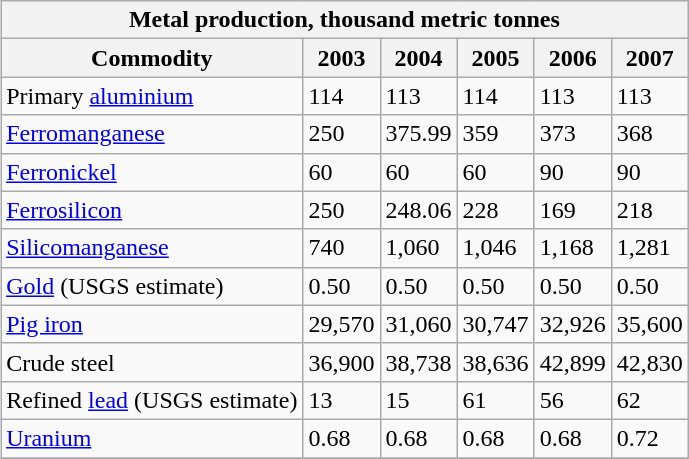<table class="wikitable" style="float: right">
<tr>
<th colspan=6>Metal production, thousand metric tonnes</th>
</tr>
<tr>
<th>Commodity</th>
<th>2003</th>
<th>2004</th>
<th>2005</th>
<th>2006</th>
<th>2007</th>
</tr>
<tr>
<td>Primary <a href='#'>aluminium</a></td>
<td>114</td>
<td>113</td>
<td>114</td>
<td>113</td>
<td>113</td>
</tr>
<tr>
<td><a href='#'>Ferromanganese</a></td>
<td>250</td>
<td>375.99</td>
<td>359</td>
<td>373</td>
<td>368</td>
</tr>
<tr>
<td><a href='#'>Ferronickel</a></td>
<td>60</td>
<td>60</td>
<td>60</td>
<td>90</td>
<td>90</td>
</tr>
<tr>
<td><a href='#'>Ferrosilicon</a></td>
<td>250</td>
<td>248.06</td>
<td>228</td>
<td>169</td>
<td>218</td>
</tr>
<tr>
<td><a href='#'>Silicomanganese</a></td>
<td>740</td>
<td>1,060</td>
<td>1,046</td>
<td>1,168</td>
<td>1,281</td>
</tr>
<tr>
<td><a href='#'>Gold</a> (USGS estimate)</td>
<td>0.50</td>
<td>0.50</td>
<td>0.50</td>
<td>0.50</td>
<td>0.50</td>
</tr>
<tr>
<td><a href='#'>Pig iron</a></td>
<td>29,570</td>
<td>31,060</td>
<td>30,747</td>
<td>32,926</td>
<td>35,600</td>
</tr>
<tr>
<td>Crude steel</td>
<td>36,900</td>
<td>38,738</td>
<td>38,636</td>
<td>42,899</td>
<td>42,830</td>
</tr>
<tr>
<td>Refined <a href='#'>lead</a> (USGS estimate)</td>
<td>13</td>
<td>15</td>
<td>61</td>
<td>56</td>
<td>62</td>
</tr>
<tr>
<td><a href='#'>Uranium</a></td>
<td>0.68</td>
<td>0.68</td>
<td>0.68</td>
<td>0.68</td>
<td>0.72</td>
</tr>
<tr>
</tr>
</table>
